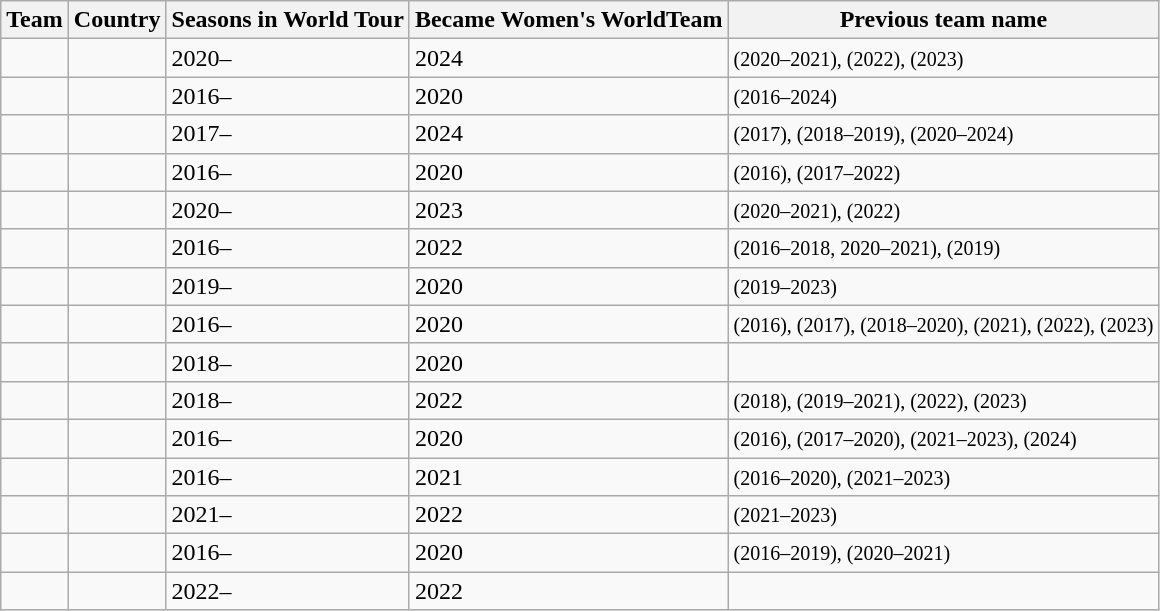<table class="wikitable sortable">
<tr>
<th>Team</th>
<th>Country</th>
<th>Seasons in World Tour</th>
<th>Became Women's WorldTeam</th>
<th>Previous team name</th>
</tr>
<tr>
<td></td>
<td></td>
<td>2020–</td>
<td>2024</td>
<td><small> (2020–2021),  (2022),  (2023)</small></td>
</tr>
<tr>
<td></td>
<td></td>
<td>2016–</td>
<td>2020</td>
<td><small> (2016–2024)</small></td>
</tr>
<tr>
<td></td>
<td></td>
<td>2017–</td>
<td>2024</td>
<td><small> (2017),  (2018–2019),  (2020–2024)</small></td>
</tr>
<tr>
<td></td>
<td></td>
<td>2016–</td>
<td>2020</td>
<td><small> (2016),  (2017–2022)</small></td>
</tr>
<tr>
<td></td>
<td></td>
<td>2020–</td>
<td>2023</td>
<td><small> (2020–2021),  (2022)</small></td>
</tr>
<tr>
<td></td>
<td></td>
<td>2016–</td>
<td>2022</td>
<td><small> (2016–2018, 2020–2021),  (2019)</small></td>
</tr>
<tr>
<td></td>
<td></td>
<td>2019–</td>
<td>2020</td>
<td><small> (2019–2023)</small></td>
</tr>
<tr>
<td></td>
<td></td>
<td>2016–</td>
<td>2020</td>
<td><small> (2016),  (2017),  (2018–2020),  (2021),  (2022),  (2023)</small></td>
</tr>
<tr>
<td></td>
<td></td>
<td>2018–</td>
<td>2020</td>
<td></td>
</tr>
<tr>
<td></td>
<td></td>
<td>2018–</td>
<td>2022</td>
<td><small> (2018),  (2019–2021),  (2022),  (2023)</small></td>
</tr>
<tr>
<td></td>
<td></td>
<td>2016–</td>
<td>2020</td>
<td><small> (2016),  (2017–2020),  (2021–2023),  (2024)</small></td>
</tr>
<tr>
<td></td>
<td></td>
<td>2016–</td>
<td>2021</td>
<td><small> (2016–2020),  (2021–2023)</small></td>
</tr>
<tr>
<td></td>
<td></td>
<td>2021–</td>
<td>2022</td>
<td><small> (2021–2023)</small></td>
</tr>
<tr>
<td></td>
<td></td>
<td>2016–</td>
<td>2020</td>
<td><small> (2016–2019),  (2020–2021) </small></td>
</tr>
<tr>
<td></td>
<td></td>
<td>2022–</td>
<td>2022</td>
<td></td>
</tr>
</table>
